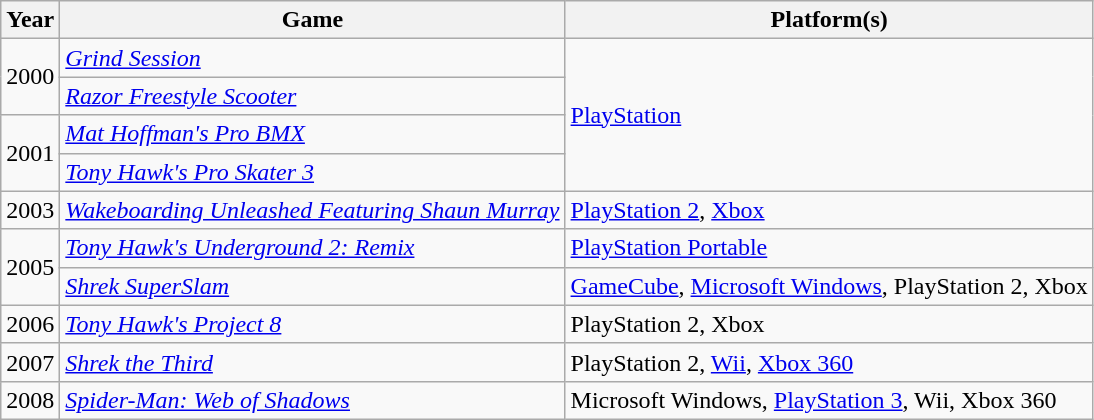<table class="wikitable sortable">
<tr>
<th>Year</th>
<th>Game</th>
<th>Platform(s)</th>
</tr>
<tr>
<td rowspan="2">2000</td>
<td><em><a href='#'>Grind Session</a></em></td>
<td rowspan="4"><a href='#'>PlayStation</a></td>
</tr>
<tr>
<td><em><a href='#'>Razor Freestyle Scooter</a></em></td>
</tr>
<tr>
<td rowspan="2">2001</td>
<td><em><a href='#'>Mat Hoffman's Pro BMX</a></em></td>
</tr>
<tr>
<td><em><a href='#'>Tony Hawk's Pro Skater 3</a></em></td>
</tr>
<tr>
<td>2003</td>
<td><em><a href='#'>Wakeboarding Unleashed Featuring Shaun Murray</a></em></td>
<td><a href='#'>PlayStation 2</a>, <a href='#'>Xbox</a></td>
</tr>
<tr>
<td rowspan="2">2005</td>
<td><em><a href='#'>Tony Hawk's Underground 2: Remix</a></em></td>
<td><a href='#'>PlayStation Portable</a></td>
</tr>
<tr>
<td><em><a href='#'>Shrek SuperSlam</a></em></td>
<td><a href='#'>GameCube</a>, <a href='#'>Microsoft Windows</a>, PlayStation 2, Xbox</td>
</tr>
<tr>
<td>2006</td>
<td><em><a href='#'>Tony Hawk's Project 8</a></em></td>
<td>PlayStation 2, Xbox</td>
</tr>
<tr>
<td>2007</td>
<td><em><a href='#'>Shrek the Third</a></em></td>
<td>PlayStation 2, <a href='#'>Wii</a>, <a href='#'>Xbox 360</a></td>
</tr>
<tr>
<td>2008</td>
<td><em><a href='#'>Spider-Man: Web of Shadows</a></em></td>
<td>Microsoft Windows, <a href='#'>PlayStation 3</a>, Wii, Xbox 360</td>
</tr>
</table>
